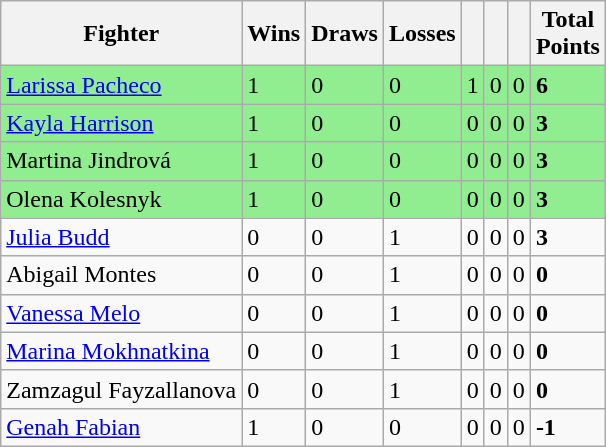<table class="wikitable sortable">
<tr>
<th>Fighter</th>
<th>Wins</th>
<th>Draws</th>
<th>Losses</th>
<th></th>
<th></th>
<th></th>
<th>Total<br> Points</th>
</tr>
<tr style="background:#90EE90;">
<td><a href='#'>Larissa Pacheco</a></td>
<td>1</td>
<td>0</td>
<td>0</td>
<td>1</td>
<td>0</td>
<td>0</td>
<td><strong>6</strong></td>
</tr>
<tr style="background:#90EE90;">
<td><a href='#'>Kayla Harrison</a></td>
<td>1</td>
<td>0</td>
<td>0</td>
<td>0</td>
<td>0</td>
<td>0</td>
<td><strong>3</strong></td>
</tr>
<tr style="background:#90EE90;">
<td>Martina Jindrová</td>
<td>1</td>
<td>0</td>
<td>0</td>
<td>0</td>
<td>0</td>
<td>0</td>
<td><strong>3</strong></td>
</tr>
<tr style="background:#90EE90;">
<td>Olena Kolesnyk</td>
<td>1</td>
<td>0</td>
<td>0</td>
<td>0</td>
<td>0</td>
<td>0</td>
<td><strong>3</strong></td>
</tr>
<tr>
<td><a href='#'>Julia Budd</a></td>
<td>0</td>
<td>0</td>
<td>1</td>
<td>0</td>
<td>0</td>
<td>0</td>
<td><strong>3</strong></td>
</tr>
<tr>
<td>Abigail Montes</td>
<td>0</td>
<td>0</td>
<td>1</td>
<td>0</td>
<td>0</td>
<td>0</td>
<td><strong>0</strong></td>
</tr>
<tr>
<td><a href='#'>Vanessa Melo</a></td>
<td>0</td>
<td>0</td>
<td>1</td>
<td>0</td>
<td>0</td>
<td>0</td>
<td><strong>0</strong></td>
</tr>
<tr>
<td><a href='#'>Marina Mokhnatkina</a></td>
<td>0</td>
<td>0</td>
<td>1</td>
<td>0</td>
<td>0</td>
<td>0</td>
<td><strong>0</strong></td>
</tr>
<tr>
<td>Zamzagul Fayzallanova</td>
<td>0</td>
<td>0</td>
<td>1</td>
<td>0</td>
<td>0</td>
<td>0</td>
<td><strong>0</strong></td>
</tr>
<tr>
<td><a href='#'>Genah Fabian</a></td>
<td>1</td>
<td>0</td>
<td>0</td>
<td>0</td>
<td>0</td>
<td>0</td>
<td><strong>-1</strong></td>
</tr>
</table>
